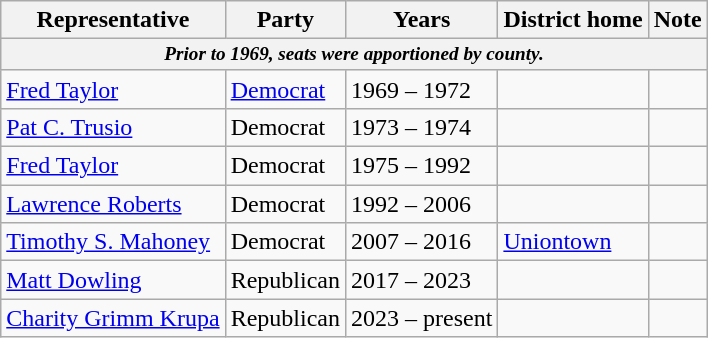<table class=wikitable>
<tr valign=bottom>
<th>Representative</th>
<th>Party</th>
<th>Years</th>
<th>District home</th>
<th>Note</th>
</tr>
<tr>
<th colspan=5 style="font-size: 80%;"><em>Prior to 1969, seats were apportioned by county.</em></th>
</tr>
<tr>
<td><a href='#'>Fred Taylor</a></td>
<td><a href='#'>Democrat</a></td>
<td>1969 – 1972</td>
<td></td>
<td></td>
</tr>
<tr>
<td><a href='#'>Pat C. Trusio</a></td>
<td>Democrat</td>
<td>1973 – 1974</td>
<td></td>
<td></td>
</tr>
<tr>
<td><a href='#'>Fred Taylor</a></td>
<td>Democrat</td>
<td>1975 – 1992</td>
<td></td>
<td></td>
</tr>
<tr>
<td><a href='#'>Lawrence Roberts</a></td>
<td>Democrat</td>
<td>1992 – 2006</td>
<td></td>
<td></td>
</tr>
<tr>
<td><a href='#'>Timothy S. Mahoney</a></td>
<td>Democrat</td>
<td>2007 – 2016</td>
<td><a href='#'>Uniontown</a></td>
<td></td>
</tr>
<tr>
<td><a href='#'>Matt Dowling</a></td>
<td>Republican</td>
<td>2017 – 2023</td>
<td></td>
<td></td>
</tr>
<tr>
<td><a href='#'>Charity Grimm Krupa</a></td>
<td>Republican</td>
<td>2023 – present</td>
<td></td>
<td></td>
</tr>
</table>
